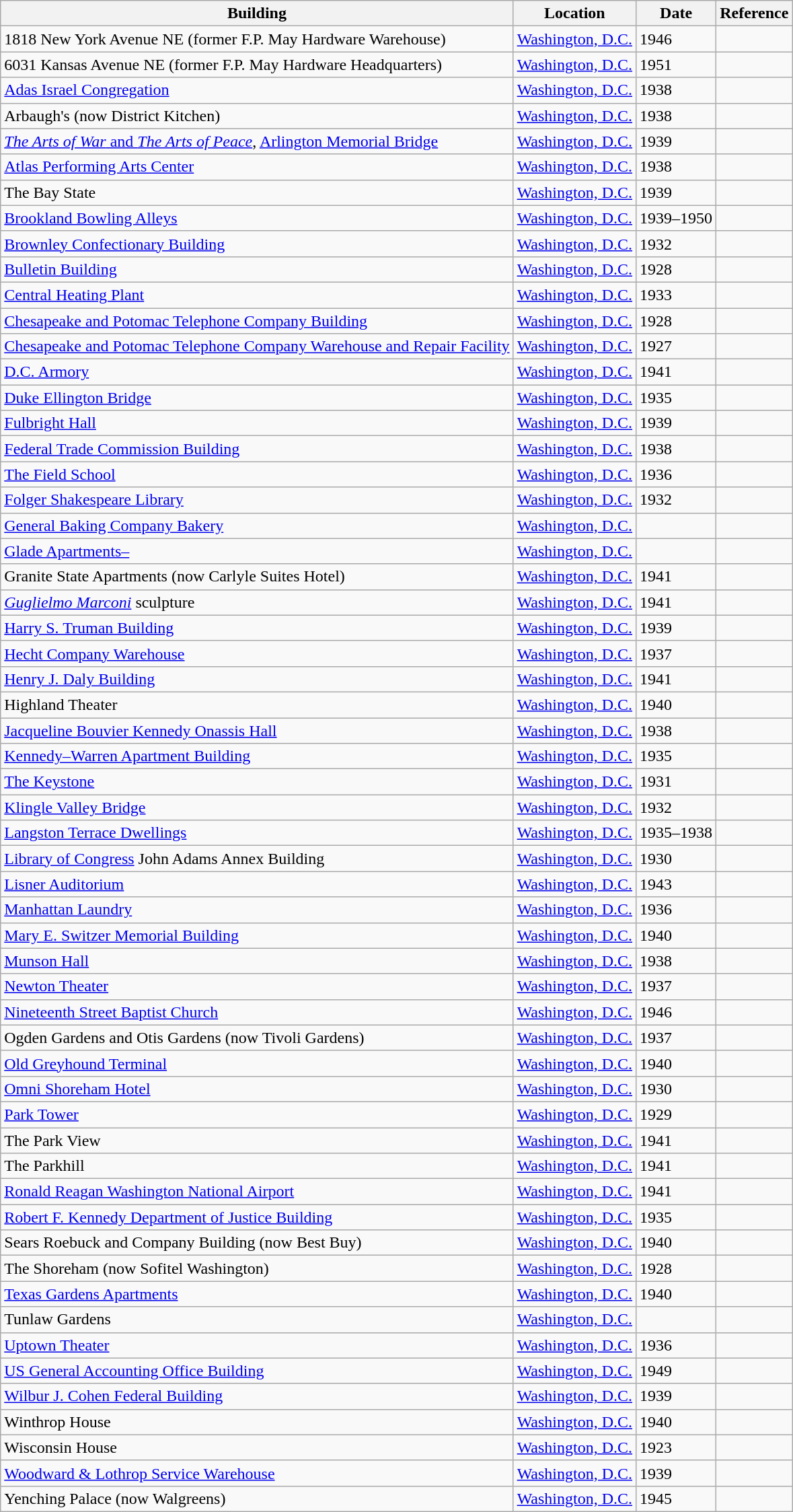<table class="wikitable sortable">
<tr>
<th>Building</th>
<th>Location</th>
<th>Date</th>
<th>Reference</th>
</tr>
<tr>
<td>1818 New York Avenue NE (former F.P. May Hardware Warehouse)</td>
<td><a href='#'>Washington, D.C.</a></td>
<td>1946</td>
<td></td>
</tr>
<tr>
<td>6031 Kansas Avenue NE (former F.P. May Hardware Headquarters)</td>
<td><a href='#'>Washington, D.C.</a></td>
<td>1951</td>
<td></td>
</tr>
<tr>
<td><a href='#'>Adas Israel Congregation</a></td>
<td><a href='#'>Washington, D.C.</a></td>
<td>1938</td>
<td></td>
</tr>
<tr>
<td>Arbaugh's (now District Kitchen)</td>
<td><a href='#'>Washington, D.C.</a></td>
<td>1938</td>
<td></td>
</tr>
<tr>
<td><a href='#'><em>The Arts of War</em> and <em>The Arts of Peace</em></a>, <a href='#'>Arlington Memorial Bridge</a></td>
<td><a href='#'>Washington, D.C.</a></td>
<td>1939</td>
<td></td>
</tr>
<tr>
<td><a href='#'>Atlas Performing Arts Center</a></td>
<td><a href='#'>Washington, D.C.</a></td>
<td>1938</td>
<td></td>
</tr>
<tr>
<td>The Bay State</td>
<td><a href='#'>Washington, D.C.</a></td>
<td>1939</td>
<td></td>
</tr>
<tr>
<td><a href='#'>Brookland Bowling Alleys</a></td>
<td><a href='#'>Washington, D.C.</a></td>
<td>1939–1950</td>
<td></td>
</tr>
<tr>
<td><a href='#'>Brownley Confectionary Building</a></td>
<td><a href='#'>Washington, D.C.</a></td>
<td>1932</td>
<td></td>
</tr>
<tr>
<td><a href='#'>Bulletin Building</a></td>
<td><a href='#'>Washington, D.C.</a></td>
<td>1928</td>
<td></td>
</tr>
<tr>
<td><a href='#'>Central Heating Plant</a></td>
<td><a href='#'>Washington, D.C.</a></td>
<td>1933</td>
<td></td>
</tr>
<tr>
<td><a href='#'>Chesapeake and Potomac Telephone Company Building</a></td>
<td><a href='#'>Washington, D.C.</a></td>
<td>1928</td>
<td></td>
</tr>
<tr>
<td><a href='#'>Chesapeake and Potomac Telephone Company Warehouse and Repair Facility</a></td>
<td><a href='#'>Washington, D.C.</a></td>
<td>1927</td>
<td></td>
</tr>
<tr>
<td><a href='#'>D.C. Armory</a></td>
<td><a href='#'>Washington, D.C.</a></td>
<td>1941</td>
<td></td>
</tr>
<tr>
<td><a href='#'>Duke Ellington Bridge</a></td>
<td><a href='#'>Washington, D.C.</a></td>
<td>1935</td>
<td></td>
</tr>
<tr>
<td><a href='#'>Fulbright Hall</a></td>
<td><a href='#'>Washington, D.C.</a></td>
<td>1939</td>
<td></td>
</tr>
<tr>
<td><a href='#'>Federal Trade Commission Building</a></td>
<td><a href='#'>Washington, D.C.</a></td>
<td>1938</td>
<td></td>
</tr>
<tr>
<td><a href='#'>The Field School</a></td>
<td><a href='#'>Washington, D.C.</a></td>
<td>1936</td>
<td></td>
</tr>
<tr>
<td><a href='#'>Folger Shakespeare Library</a></td>
<td><a href='#'>Washington, D.C.</a></td>
<td>1932</td>
<td></td>
</tr>
<tr>
<td><a href='#'>General Baking Company Bakery</a></td>
<td><a href='#'>Washington, D.C.</a></td>
<td></td>
<td></td>
</tr>
<tr>
<td><a href='#'>Glade Apartments–</a></td>
<td><a href='#'>Washington, D.C.</a></td>
<td></td>
<td></td>
</tr>
<tr>
<td>Granite State Apartments (now Carlyle Suites Hotel)</td>
<td><a href='#'>Washington, D.C.</a></td>
<td>1941</td>
<td></td>
</tr>
<tr>
<td><em><a href='#'>Guglielmo Marconi</a></em> sculpture</td>
<td><a href='#'>Washington, D.C.</a></td>
<td>1941</td>
<td></td>
</tr>
<tr>
<td><a href='#'>Harry S. Truman Building</a></td>
<td><a href='#'>Washington, D.C.</a></td>
<td>1939</td>
<td></td>
</tr>
<tr>
<td><a href='#'>Hecht Company Warehouse</a></td>
<td><a href='#'>Washington, D.C.</a></td>
<td>1937</td>
<td></td>
</tr>
<tr>
<td><a href='#'>Henry J. Daly Building</a></td>
<td><a href='#'>Washington, D.C.</a></td>
<td>1941</td>
<td></td>
</tr>
<tr>
<td>Highland Theater</td>
<td><a href='#'>Washington, D.C.</a></td>
<td>1940</td>
<td></td>
</tr>
<tr>
<td><a href='#'>Jacqueline Bouvier Kennedy Onassis Hall</a></td>
<td><a href='#'>Washington, D.C.</a></td>
<td>1938</td>
<td></td>
</tr>
<tr>
<td><a href='#'>Kennedy–Warren Apartment Building</a></td>
<td><a href='#'>Washington, D.C.</a></td>
<td>1935</td>
<td></td>
</tr>
<tr>
<td><a href='#'>The Keystone</a></td>
<td><a href='#'>Washington, D.C.</a></td>
<td>1931</td>
<td></td>
</tr>
<tr>
<td><a href='#'>Klingle Valley Bridge</a></td>
<td><a href='#'>Washington, D.C.</a></td>
<td>1932</td>
<td></td>
</tr>
<tr>
<td><a href='#'>Langston Terrace Dwellings</a></td>
<td><a href='#'>Washington, D.C.</a></td>
<td>1935–1938</td>
<td></td>
</tr>
<tr>
<td><a href='#'>Library of Congress</a> John Adams Annex Building</td>
<td><a href='#'>Washington, D.C.</a></td>
<td>1930</td>
<td></td>
</tr>
<tr>
<td><a href='#'>Lisner Auditorium</a></td>
<td><a href='#'>Washington, D.C.</a></td>
<td>1943</td>
<td></td>
</tr>
<tr>
<td><a href='#'>Manhattan Laundry</a></td>
<td><a href='#'>Washington, D.C.</a></td>
<td>1936</td>
<td></td>
</tr>
<tr>
<td><a href='#'>Mary E. Switzer Memorial Building</a></td>
<td><a href='#'>Washington, D.C.</a></td>
<td>1940</td>
<td></td>
</tr>
<tr>
<td><a href='#'>Munson Hall</a></td>
<td><a href='#'>Washington, D.C.</a></td>
<td>1938</td>
<td></td>
</tr>
<tr>
<td><a href='#'>Newton Theater</a></td>
<td><a href='#'>Washington, D.C.</a></td>
<td>1937</td>
<td></td>
</tr>
<tr>
<td><a href='#'>Nineteenth Street Baptist Church</a></td>
<td><a href='#'>Washington, D.C.</a></td>
<td>1946</td>
<td></td>
</tr>
<tr>
<td>Ogden Gardens and Otis Gardens (now Tivoli Gardens)</td>
<td><a href='#'>Washington, D.C.</a></td>
<td>1937</td>
<td></td>
</tr>
<tr>
<td><a href='#'>Old Greyhound Terminal</a></td>
<td><a href='#'>Washington, D.C.</a></td>
<td>1940</td>
<td></td>
</tr>
<tr>
<td><a href='#'>Omni Shoreham Hotel</a></td>
<td><a href='#'>Washington, D.C.</a></td>
<td>1930</td>
<td></td>
</tr>
<tr>
<td><a href='#'>Park Tower</a></td>
<td><a href='#'>Washington, D.C.</a></td>
<td>1929</td>
<td></td>
</tr>
<tr>
<td>The Park View</td>
<td><a href='#'>Washington, D.C.</a></td>
<td>1941</td>
<td></td>
</tr>
<tr>
<td>The Parkhill</td>
<td><a href='#'>Washington, D.C.</a></td>
<td>1941</td>
<td></td>
</tr>
<tr>
<td><a href='#'>Ronald Reagan Washington National Airport</a></td>
<td><a href='#'>Washington, D.C.</a></td>
<td>1941</td>
<td></td>
</tr>
<tr>
<td><a href='#'>Robert F. Kennedy Department of Justice Building</a></td>
<td><a href='#'>Washington, D.C.</a></td>
<td>1935</td>
<td></td>
</tr>
<tr>
<td>Sears Roebuck and Company Building (now Best Buy)</td>
<td><a href='#'>Washington, D.C.</a></td>
<td>1940</td>
<td></td>
</tr>
<tr>
<td>The Shoreham (now Sofitel Washington)</td>
<td><a href='#'>Washington, D.C.</a></td>
<td>1928</td>
<td></td>
</tr>
<tr>
<td><a href='#'>Texas Gardens Apartments</a></td>
<td><a href='#'>Washington, D.C.</a></td>
<td>1940</td>
<td></td>
</tr>
<tr>
<td>Tunlaw Gardens</td>
<td><a href='#'>Washington, D.C.</a></td>
<td></td>
<td></td>
</tr>
<tr>
<td><a href='#'>Uptown Theater</a></td>
<td><a href='#'>Washington, D.C.</a></td>
<td>1936</td>
<td></td>
</tr>
<tr>
<td><a href='#'>US General Accounting Office Building</a></td>
<td><a href='#'>Washington, D.C.</a></td>
<td>1949</td>
<td></td>
</tr>
<tr>
<td><a href='#'>Wilbur J. Cohen Federal Building</a></td>
<td><a href='#'>Washington, D.C.</a></td>
<td>1939</td>
<td></td>
</tr>
<tr>
<td>Winthrop House</td>
<td><a href='#'>Washington, D.C.</a></td>
<td>1940</td>
<td></td>
</tr>
<tr>
<td>Wisconsin House</td>
<td><a href='#'>Washington, D.C.</a></td>
<td>1923</td>
<td></td>
</tr>
<tr>
<td><a href='#'>Woodward & Lothrop Service Warehouse</a></td>
<td><a href='#'>Washington, D.C.</a></td>
<td>1939</td>
<td></td>
</tr>
<tr>
<td>Yenching Palace (now Walgreens)</td>
<td><a href='#'>Washington, D.C.</a></td>
<td>1945</td>
<td></td>
</tr>
</table>
